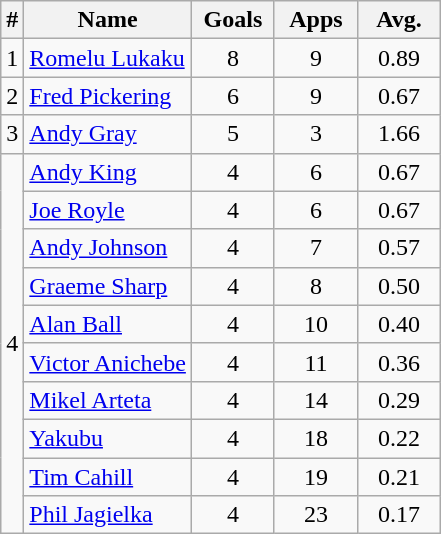<table class="wikitable" style="text-align: center;">
<tr>
<th>#</th>
<th>Name</th>
<th style="width: 3em;">Goals</th>
<th style="width: 3em;">Apps</th>
<th style="width: 3em;">Avg.</th>
</tr>
<tr>
<td style="text-align:right;">1</td>
<td style="text-align:left;"> <a href='#'>Romelu Lukaku</a></td>
<td>8</td>
<td>9</td>
<td>0.89</td>
</tr>
<tr>
<td style="text-align:right;">2</td>
<td style="text-align:left;"> <a href='#'>Fred Pickering</a></td>
<td>6</td>
<td>9</td>
<td>0.67</td>
</tr>
<tr>
<td style="text-align:right;">3</td>
<td style="text-align:left;"> <a href='#'>Andy Gray</a></td>
<td>5</td>
<td>3</td>
<td>1.66</td>
</tr>
<tr>
<td style="text-align:right;" rowspan=10>4</td>
<td style="text-align:left;"> <a href='#'>Andy King</a></td>
<td>4</td>
<td>6</td>
<td>0.67</td>
</tr>
<tr>
<td style="text-align:left;"> <a href='#'>Joe Royle</a></td>
<td>4</td>
<td>6</td>
<td>0.67</td>
</tr>
<tr>
<td style="text-align:left;"> <a href='#'>Andy Johnson</a></td>
<td>4</td>
<td>7</td>
<td>0.57</td>
</tr>
<tr>
<td style="text-align:left;"> <a href='#'>Graeme Sharp</a></td>
<td>4</td>
<td>8</td>
<td>0.50</td>
</tr>
<tr>
<td style="text-align:left;"> <a href='#'>Alan Ball</a></td>
<td>4</td>
<td>10</td>
<td>0.40</td>
</tr>
<tr>
<td style="text-align:left;"> <a href='#'>Victor Anichebe</a></td>
<td>4</td>
<td>11</td>
<td>0.36</td>
</tr>
<tr>
<td style="text-align:left;"> <a href='#'>Mikel Arteta</a></td>
<td>4</td>
<td>14</td>
<td>0.29</td>
</tr>
<tr>
<td style="text-align:left;"> <a href='#'>Yakubu</a></td>
<td>4</td>
<td>18</td>
<td>0.22</td>
</tr>
<tr>
<td style="text-align:left;"> <a href='#'>Tim Cahill</a></td>
<td>4</td>
<td>19</td>
<td>0.21</td>
</tr>
<tr>
<td style="text-align:left;"> <a href='#'>Phil Jagielka</a></td>
<td>4</td>
<td>23</td>
<td>0.17</td>
</tr>
</table>
